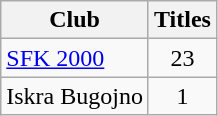<table class="wikitable" style="text-align:left;">
<tr>
<th>Club</th>
<th>Titles</th>
</tr>
<tr>
<td><a href='#'>SFK 2000</a></td>
<td align="center">23</td>
</tr>
<tr>
<td>Iskra Bugojno</td>
<td align="center">1</td>
</tr>
</table>
